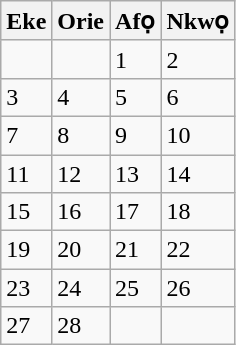<table class="wikitable">
<tr>
<th>Eke</th>
<th>Orie</th>
<th>Afọ</th>
<th>Nkwọ</th>
</tr>
<tr>
<td></td>
<td></td>
<td>1</td>
<td>2</td>
</tr>
<tr>
<td>3</td>
<td>4</td>
<td>5</td>
<td>6</td>
</tr>
<tr>
<td>7</td>
<td>8</td>
<td>9</td>
<td>10</td>
</tr>
<tr>
<td>11</td>
<td>12</td>
<td>13</td>
<td>14</td>
</tr>
<tr>
<td>15</td>
<td>16</td>
<td>17</td>
<td>18</td>
</tr>
<tr>
<td>19</td>
<td>20</td>
<td>21</td>
<td>22</td>
</tr>
<tr>
<td>23</td>
<td>24</td>
<td>25</td>
<td>26</td>
</tr>
<tr>
<td>27</td>
<td>28</td>
<td></td>
<td></td>
</tr>
</table>
